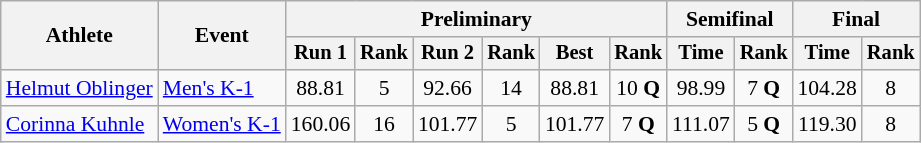<table class="wikitable" style="font-size:90%">
<tr>
<th rowspan="2">Athlete</th>
<th rowspan="2">Event</th>
<th colspan="6">Preliminary</th>
<th colspan="2">Semifinal</th>
<th colspan="2">Final</th>
</tr>
<tr style="font-size:95%">
<th>Run 1</th>
<th>Rank</th>
<th>Run 2</th>
<th>Rank</th>
<th>Best</th>
<th>Rank</th>
<th>Time</th>
<th>Rank</th>
<th>Time</th>
<th>Rank</th>
</tr>
<tr align=center>
<td align=left><a href='#'>Helmut Oblinger</a></td>
<td align=left><a href='#'>Men's K-1</a></td>
<td>88.81</td>
<td>5</td>
<td>92.66</td>
<td>14</td>
<td>88.81</td>
<td>10 <strong>Q</strong></td>
<td>98.99</td>
<td>7 <strong>Q</strong></td>
<td>104.28</td>
<td>8</td>
</tr>
<tr align=center>
<td align=left><a href='#'>Corinna Kuhnle</a></td>
<td align=left><a href='#'>Women's K-1</a></td>
<td>160.06</td>
<td>16</td>
<td>101.77</td>
<td>5</td>
<td>101.77</td>
<td>7 <strong>Q</strong></td>
<td>111.07</td>
<td>5 <strong>Q</strong></td>
<td>119.30</td>
<td>8</td>
</tr>
</table>
